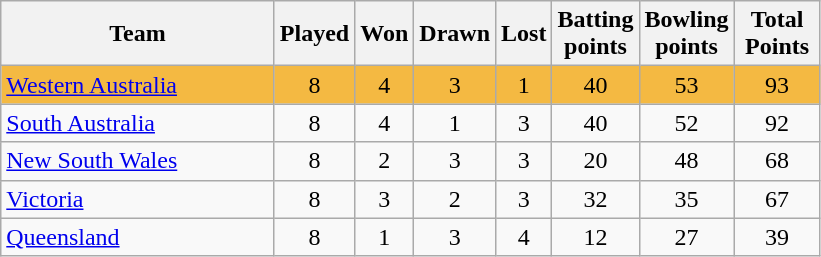<table class="wikitable" style="text-align:center;">
<tr>
<th width=175>Team</th>
<th style="width:30px;" abbr="Played">Played</th>
<th style="width:30px;" abbr="Won">Won</th>
<th style="width:30px;" abbr="Drawn">Drawn</th>
<th style="width:30px;" abbr="Lost">Lost</th>
<th style="width:50px;" abbr="Ba Pts">Batting points</th>
<th style="width:50px;" abbr="Bo Pts">Bowling points</th>
<th style="width:50px;" abbr="Points">Total Points</th>
</tr>
<tr style="background:#f4b942;">
<td style="text-align:left;"><a href='#'>Western Australia</a></td>
<td>8</td>
<td>4</td>
<td>3</td>
<td>1</td>
<td>40</td>
<td>53</td>
<td>93</td>
</tr>
<tr>
<td style="text-align:left;"><a href='#'>South Australia</a></td>
<td>8</td>
<td>4</td>
<td>1</td>
<td>3</td>
<td>40</td>
<td>52</td>
<td>92</td>
</tr>
<tr>
<td style="text-align:left;"><a href='#'>New South Wales</a></td>
<td>8</td>
<td>2</td>
<td>3</td>
<td>3</td>
<td>20</td>
<td>48</td>
<td>68</td>
</tr>
<tr>
<td style="text-align:left;"><a href='#'>Victoria</a></td>
<td>8</td>
<td>3</td>
<td>2</td>
<td>3</td>
<td>32</td>
<td>35</td>
<td>67</td>
</tr>
<tr>
<td style="text-align:left;"><a href='#'>Queensland</a></td>
<td>8</td>
<td>1</td>
<td>3</td>
<td>4</td>
<td>12</td>
<td>27</td>
<td>39</td>
</tr>
</table>
